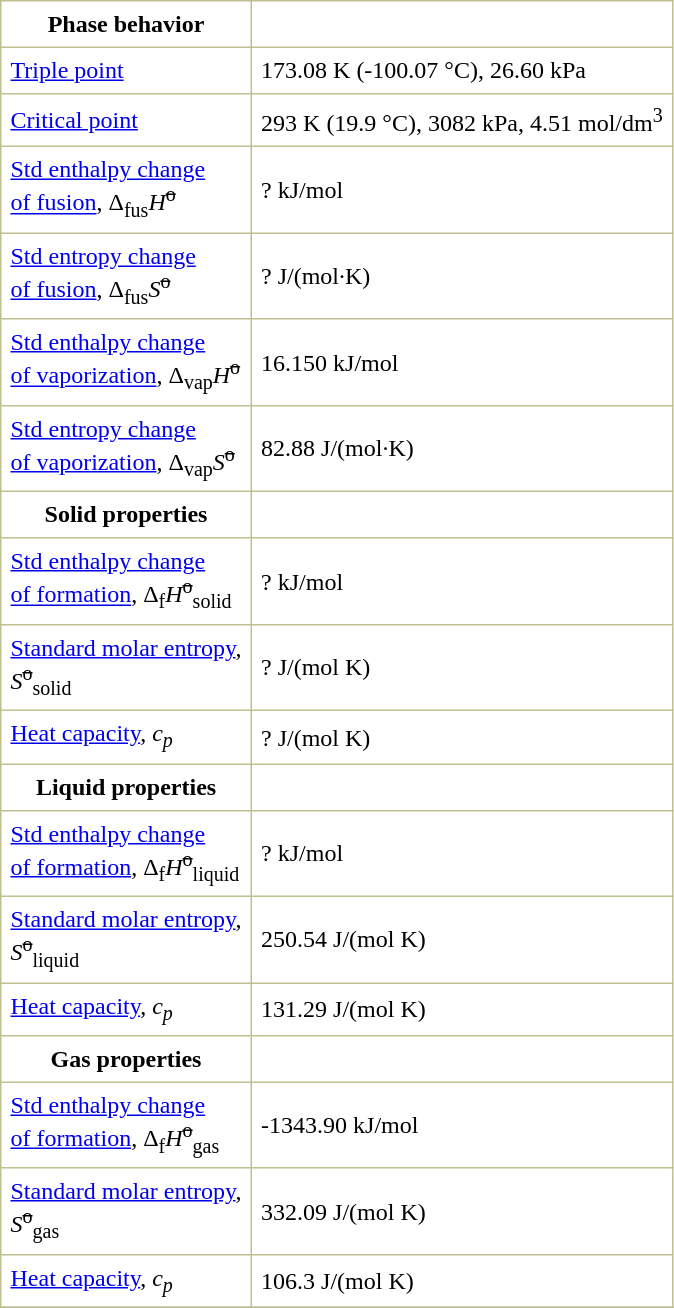<table border="1" cellspacing="0" cellpadding="6" style="margin: 0 0 0 0.5em; background: #FFFFFF; border-collapse: collapse; border-color: #C0C090;">
<tr>
<th>Phase behavior</th>
</tr>
<tr>
<td><a href='#'>Triple point</a></td>
<td>173.08 K (-100.07 °C), 26.60 kPa</td>
</tr>
<tr>
<td><a href='#'>Critical point</a></td>
<td>293 K (19.9 °C), 3082 kPa, 4.51 mol/dm<sup>3</sup></td>
</tr>
<tr>
<td><a href='#'>Std enthalpy change<br>of fusion</a>, Δ<sub>fus</sub><em>H</em><sup><s>o</s></sup></td>
<td>? kJ/mol</td>
</tr>
<tr>
<td><a href='#'>Std entropy change<br>of fusion</a>, Δ<sub>fus</sub><em>S</em><sup><s>o</s></sup></td>
<td>? J/(mol·K)</td>
</tr>
<tr>
<td><a href='#'>Std enthalpy change<br>of vaporization</a>, Δ<sub>vap</sub><em>H</em><sup><s>o</s></sup></td>
<td>16.150 kJ/mol</td>
</tr>
<tr>
<td><a href='#'>Std entropy change<br>of vaporization</a>, Δ<sub>vap</sub><em>S</em><sup><s>o</s></sup></td>
<td>82.88 J/(mol·K)</td>
</tr>
<tr>
<th>Solid properties</th>
</tr>
<tr>
<td><a href='#'>Std enthalpy change<br>of formation</a>, Δ<sub>f</sub><em>H</em><sup><s>o</s></sup><sub>solid</sub></td>
<td>? kJ/mol</td>
</tr>
<tr>
<td><a href='#'>Standard molar entropy</a>,<br><em>S</em><sup><s>o</s></sup><sub>solid</sub></td>
<td>? J/(mol K)</td>
</tr>
<tr>
<td><a href='#'>Heat capacity</a>, <em>c<sub>p</sub></em></td>
<td>? J/(mol K)</td>
</tr>
<tr>
<th>Liquid properties</th>
</tr>
<tr>
<td><a href='#'>Std enthalpy change<br>of formation</a>, Δ<sub>f</sub><em>H</em><sup><s>o</s></sup><sub>liquid</sub></td>
<td>? kJ/mol</td>
</tr>
<tr>
<td><a href='#'>Standard molar entropy</a>,<br><em>S</em><sup><s>o</s></sup><sub>liquid</sub></td>
<td>250.54 J/(mol K)</td>
</tr>
<tr>
<td><a href='#'>Heat capacity</a>, <em>c<sub>p</sub></em></td>
<td>131.29 J/(mol K)</td>
</tr>
<tr>
<th>Gas properties</th>
</tr>
<tr>
<td><a href='#'>Std enthalpy change<br>of formation</a>, Δ<sub>f</sub><em>H</em><sup><s>o</s></sup><sub>gas</sub></td>
<td>-1343.90 kJ/mol</td>
</tr>
<tr>
<td><a href='#'>Standard molar entropy</a>,<br><em>S</em><sup><s>o</s></sup><sub>gas</sub></td>
<td>332.09 J/(mol K)</td>
</tr>
<tr>
<td><a href='#'>Heat capacity</a>, <em>c<sub>p</sub></em></td>
<td>106.3 J/(mol K)</td>
</tr>
<tr>
</tr>
</table>
